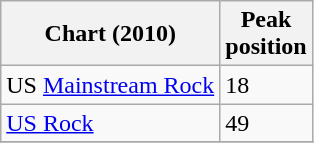<table class="wikitable sortable plainrowheaders">
<tr>
<th scope="col">Chart (2010)</th>
<th scope="col">Peak<br>position</th>
</tr>
<tr>
<td>US <a href='#'>Mainstream Rock</a></td>
<td>18</td>
</tr>
<tr>
<td><a href='#'>US Rock</a></td>
<td>49</td>
</tr>
<tr>
</tr>
</table>
